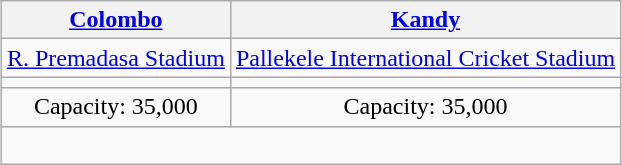<table class="wikitable" style="text-align:center;margin:1em auto;">
<tr>
<th><a href='#'>Colombo</a></th>
<th><a href='#'>Kandy</a></th>
</tr>
<tr>
<td><a href='#'>R. Premadasa Stadium</a></td>
<td><a href='#'>Pallekele International Cricket Stadium</a></td>
</tr>
<tr>
<td></td>
<td></td>
</tr>
<tr>
<td>Capacity: 35,000</td>
<td>Capacity: 35,000</td>
</tr>
<tr>
<td colspan="2"><br><div></div></td>
</tr>
</table>
